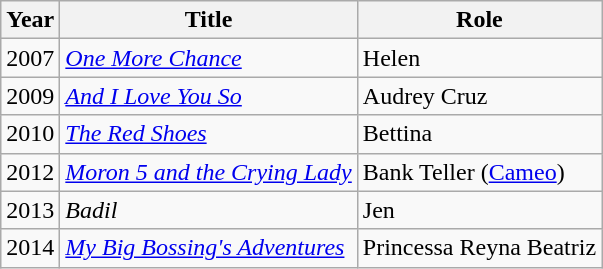<table class="wikitable">
<tr>
<th>Year</th>
<th>Title</th>
<th>Role</th>
</tr>
<tr>
<td>2007</td>
<td><em><a href='#'>One More Chance</a></em></td>
<td>Helen</td>
</tr>
<tr>
<td>2009</td>
<td><em><a href='#'>And I Love You So</a></em></td>
<td>Audrey Cruz</td>
</tr>
<tr>
<td>2010</td>
<td><em><a href='#'>The Red Shoes</a></em></td>
<td>Bettina</td>
</tr>
<tr>
<td>2012</td>
<td><em><a href='#'>Moron 5 and the Crying Lady</a></em></td>
<td>Bank Teller (<a href='#'>Cameo</a>)</td>
</tr>
<tr>
<td>2013</td>
<td><em>Badil</em></td>
<td>Jen</td>
</tr>
<tr>
<td>2014</td>
<td><em><a href='#'>My Big Bossing's Adventures</a></em></td>
<td>Princessa Reyna Beatriz</td>
</tr>
</table>
